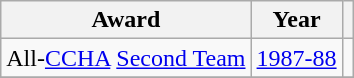<table class="wikitable">
<tr>
<th>Award</th>
<th>Year</th>
<th></th>
</tr>
<tr>
<td>All-<a href='#'>CCHA</a> <a href='#'>Second Team</a></td>
<td><a href='#'>1987-88</a></td>
<td></td>
</tr>
<tr>
</tr>
</table>
